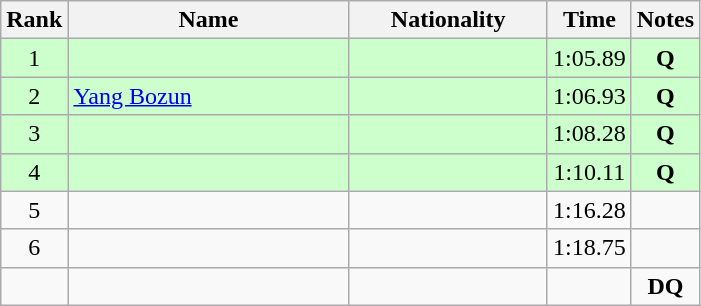<table class="wikitable sortable" style="text-align:center">
<tr>
<th>Rank</th>
<th style="width:180px">Name</th>
<th style="width:125px">Nationality</th>
<th>Time</th>
<th>Notes</th>
</tr>
<tr style="background:#cfc;">
<td>1</td>
<td style="text-align:left;"></td>
<td style="text-align:left;"></td>
<td>1:05.89</td>
<td><strong>Q</strong></td>
</tr>
<tr style="background:#cfc;">
<td>2</td>
<td style="text-align:left;"><a href='#'>Yang Bozun</a></td>
<td style="text-align:left;"></td>
<td>1:06.93</td>
<td><strong>Q</strong></td>
</tr>
<tr style="background:#cfc;">
<td>3</td>
<td style="text-align:left;"></td>
<td style="text-align:left;"></td>
<td>1:08.28</td>
<td><strong>Q</strong></td>
</tr>
<tr style="background:#cfc;">
<td>4</td>
<td style="text-align:left;"></td>
<td style="text-align:left;"></td>
<td>1:10.11</td>
<td><strong>Q</strong></td>
</tr>
<tr>
<td>5</td>
<td style="text-align:left;"></td>
<td style="text-align:left;"></td>
<td>1:16.28</td>
<td></td>
</tr>
<tr>
<td>6</td>
<td style="text-align:left;"></td>
<td style="text-align:left;"></td>
<td>1:18.75</td>
<td></td>
</tr>
<tr>
<td></td>
<td style="text-align:left;"></td>
<td style="text-align:left;"></td>
<td></td>
<td><strong>DQ</strong></td>
</tr>
</table>
